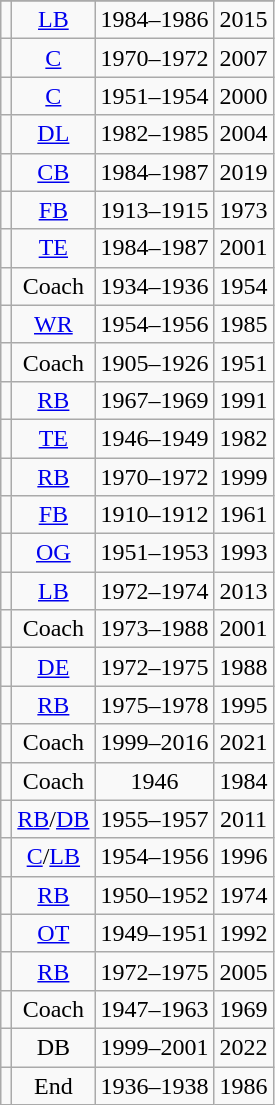<table class="wikitable sortable" style="text-align:center;">
<tr>
</tr>
<tr>
<td></td>
<td><a href='#'>LB</a></td>
<td>1984–1986</td>
<td>2015</td>
</tr>
<tr>
<td></td>
<td><a href='#'>C</a></td>
<td>1970–1972</td>
<td>2007</td>
</tr>
<tr>
<td></td>
<td><a href='#'>C</a></td>
<td>1951–1954</td>
<td>2000</td>
</tr>
<tr>
<td></td>
<td><a href='#'>DL</a></td>
<td>1982–1985</td>
<td>2004</td>
</tr>
<tr>
<td></td>
<td><a href='#'>CB</a></td>
<td>1984–1987</td>
<td>2019</td>
</tr>
<tr>
<td></td>
<td><a href='#'>FB</a></td>
<td>1913–1915</td>
<td>1973</td>
</tr>
<tr>
<td></td>
<td><a href='#'>TE</a></td>
<td>1984–1987</td>
<td>2001</td>
</tr>
<tr>
<td></td>
<td>Coach</td>
<td>1934–1936</td>
<td>1954</td>
</tr>
<tr>
<td></td>
<td><a href='#'>WR</a></td>
<td>1954–1956</td>
<td>1985</td>
</tr>
<tr>
<td></td>
<td>Coach</td>
<td>1905–1926</td>
<td>1951</td>
</tr>
<tr>
<td></td>
<td><a href='#'>RB</a></td>
<td>1967–1969</td>
<td>1991</td>
</tr>
<tr>
<td></td>
<td><a href='#'>TE</a></td>
<td>1946–1949</td>
<td>1982</td>
</tr>
<tr>
<td></td>
<td><a href='#'>RB</a></td>
<td>1970–1972</td>
<td>1999</td>
</tr>
<tr>
<td></td>
<td><a href='#'>FB</a></td>
<td>1910–1912</td>
<td>1961</td>
</tr>
<tr>
<td></td>
<td><a href='#'>OG</a></td>
<td>1951–1953</td>
<td>1993</td>
</tr>
<tr>
<td></td>
<td><a href='#'>LB</a></td>
<td>1972–1974</td>
<td>2013</td>
</tr>
<tr>
<td></td>
<td>Coach</td>
<td>1973–1988</td>
<td>2001</td>
</tr>
<tr>
<td></td>
<td><a href='#'>DE</a></td>
<td>1972–1975</td>
<td>1988</td>
</tr>
<tr>
<td></td>
<td><a href='#'>RB</a></td>
<td>1975–1978</td>
<td>1995</td>
</tr>
<tr>
<td></td>
<td>Coach</td>
<td>1999–2016</td>
<td>2021</td>
</tr>
<tr>
<td></td>
<td>Coach</td>
<td>1946</td>
<td>1984</td>
</tr>
<tr>
<td></td>
<td><a href='#'>RB</a>/<a href='#'>DB</a></td>
<td>1955–1957</td>
<td>2011</td>
</tr>
<tr>
<td></td>
<td><a href='#'>C</a>/<a href='#'>LB</a></td>
<td>1954–1956</td>
<td>1996</td>
</tr>
<tr>
<td></td>
<td><a href='#'>RB</a></td>
<td>1950–1952</td>
<td>1974</td>
</tr>
<tr>
<td></td>
<td><a href='#'>OT</a></td>
<td>1949–1951</td>
<td>1992</td>
</tr>
<tr>
<td></td>
<td><a href='#'>RB</a></td>
<td>1972–1975</td>
<td>2005</td>
</tr>
<tr>
<td></td>
<td>Coach</td>
<td>1947–1963</td>
<td>1969</td>
</tr>
<tr>
<td></td>
<td>DB</td>
<td>1999–2001</td>
<td>2022</td>
</tr>
<tr>
<td></td>
<td>End</td>
<td>1936–1938</td>
<td>1986</td>
</tr>
</table>
